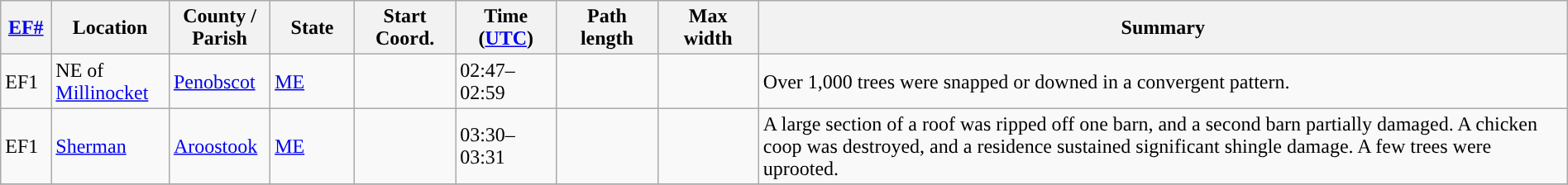<table class="wikitable sortable" style="width:100%;">
<tr>
<th scope="col"  style="width:3%; text-align:center;"><a href='#'>EF#</a></th>
<th scope="col"  style="width:7%; text-align:center;" class="unsortable">Location</th>
<th scope="col"  style="width:6%; text-align:center;" class="unsortable">County / Parish</th>
<th scope="col"  style="width:5%; text-align:center;">State</th>
<th scope="col"  style="width:6%; text-align:center;">Start Coord.</th>
<th scope="col"  style="width:6%; text-align:center;">Time (<a href='#'>UTC</a>)</th>
<th scope="col"  style="width:6%; text-align:center;">Path length</th>
<th scope="col"  style="width:6%; text-align:center;">Max width</th>
<th scope="col" class="unsortable" style="width:48%; text-align:center;">Summary</th>
</tr>
<tr>
<td>EF1</td>
<td>NE of <a href='#'>Millinocket</a></td>
<td><a href='#'>Penobscot</a></td>
<td><a href='#'>ME</a></td>
<td></td>
<td>02:47–02:59</td>
<td></td>
<td></td>
<td>Over 1,000 trees were snapped or downed in a convergent pattern.</td>
</tr>
<tr>
<td>EF1</td>
<td><a href='#'>Sherman</a></td>
<td><a href='#'>Aroostook</a></td>
<td><a href='#'>ME</a></td>
<td></td>
<td>03:30–03:31</td>
<td></td>
<td></td>
<td>A large section of a roof was ripped off one barn, and a second barn partially damaged. A chicken coop was destroyed, and a residence sustained significant shingle damage. A few trees were uprooted.</td>
</tr>
<tr>
</tr>
</table>
